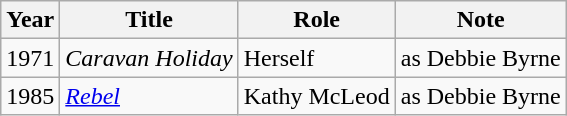<table class="wikitable sortable">
<tr>
<th>Year</th>
<th>Title</th>
<th>Role</th>
<th>Note</th>
</tr>
<tr>
<td>1971</td>
<td><em>Caravan Holiday</em></td>
<td>Herself</td>
<td>as Debbie Byrne</td>
</tr>
<tr>
<td>1985</td>
<td><em><a href='#'>Rebel</a></em></td>
<td>Kathy McLeod</td>
<td>as Debbie Byrne</td>
</tr>
</table>
